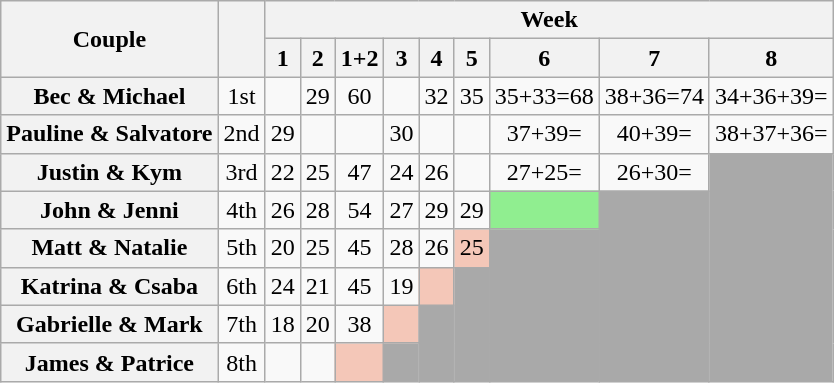<table class="wikitable sortable" style="text-align:center; font-size:100%">
<tr>
<th rowspan="2" scope="col">Couple</th>
<th rowspan="2" scope="col"></th>
<th colspan="9">Week</th>
</tr>
<tr>
<th scope="col">1</th>
<th scope="col">2</th>
<th scope="col">1+2</th>
<th scope="col">3</th>
<th scope="col">4</th>
<th scope="col">5</th>
<th scope="col">6</th>
<th scope="col">7</th>
<th scope="col">8</th>
</tr>
<tr>
<th scope="row">Bec & Michael</th>
<td>1st</td>
<td></td>
<td>29</td>
<td>60</td>
<td></td>
<td>32</td>
<td>35</td>
<td>35+33=68</td>
<td>38+36=74</td>
<td>34+36+39=</td>
</tr>
<tr>
<th scope="row">Pauline & Salvatore</th>
<td>2nd</td>
<td>29</td>
<td></td>
<td></td>
<td>30</td>
<td></td>
<td></td>
<td>37+39=</td>
<td>40+39=</td>
<td>38+37+36=</td>
</tr>
<tr>
<th scope="row">Justin & Kym</th>
<td>3rd</td>
<td>22</td>
<td>25</td>
<td>47</td>
<td>24</td>
<td>26</td>
<td></td>
<td>27+25=</td>
<td>26+30=</td>
<td colspan="1" rowspan="6" style="background:darkgrey;"></td>
</tr>
<tr>
<th scope="row">John & Jenni</th>
<td>4th</td>
<td>26</td>
<td>28</td>
<td>54</td>
<td>27</td>
<td>29</td>
<td>29</td>
<td bgcolor="lightgreen"></td>
<td rowspan="5" style="background:darkgrey;"></td>
</tr>
<tr>
<th scope="row">Matt & Natalie</th>
<td>5th</td>
<td>20</td>
<td>25</td>
<td>45</td>
<td>28</td>
<td>26</td>
<td bgcolor="f4c7b8">25</td>
<td rowspan="4" style="background:darkgrey;"></td>
</tr>
<tr>
<th scope="row">Katrina & Csaba</th>
<td>6th</td>
<td>24</td>
<td>21</td>
<td>45</td>
<td>19</td>
<td bgcolor="f4c7b8"></td>
<td rowspan="3" style="background:darkgrey;"></td>
</tr>
<tr>
<th scope="row">Gabrielle & Mark</th>
<td>7th</td>
<td>18</td>
<td>20</td>
<td>38</td>
<td bgcolor="f4c7b8"></td>
<td rowspan="2" style="background:darkgrey;"></td>
</tr>
<tr>
<th scope="row">James & Patrice</th>
<td>8th</td>
<td></td>
<td></td>
<td bgcolor="f4c7b8"></td>
<td style="background:darkgrey;"></td>
</tr>
</table>
